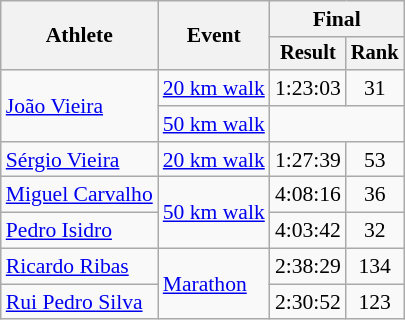<table class="wikitable" style="font-size:90%">
<tr>
<th rowspan="2">Athlete</th>
<th rowspan="2">Event</th>
<th colspan="2">Final</th>
</tr>
<tr style="font-size:95%">
<th>Result</th>
<th>Rank</th>
</tr>
<tr align=center>
<td align=left rowspan=2><a href='#'>João Vieira</a></td>
<td align=left><a href='#'>20 km walk</a></td>
<td>1:23:03</td>
<td>31</td>
</tr>
<tr align=center>
<td align=left><a href='#'>50 km walk</a></td>
<td colspan=2></td>
</tr>
<tr align=center>
<td align=left><a href='#'>Sérgio Vieira</a></td>
<td align=left><a href='#'>20 km walk</a></td>
<td>1:27:39</td>
<td>53</td>
</tr>
<tr align=center>
<td align=left><a href='#'>Miguel Carvalho</a></td>
<td align=left rowspan=2><a href='#'>50 km walk</a></td>
<td>4:08:16</td>
<td>36</td>
</tr>
<tr align=center>
<td align=left><a href='#'>Pedro Isidro</a></td>
<td>4:03:42</td>
<td>32</td>
</tr>
<tr align=center>
<td align=left><a href='#'>Ricardo Ribas</a></td>
<td align=left rowspan=2><a href='#'>Marathon</a></td>
<td>2:38:29</td>
<td>134</td>
</tr>
<tr align=center>
<td align=left><a href='#'>Rui Pedro Silva</a></td>
<td>2:30:52</td>
<td>123</td>
</tr>
</table>
